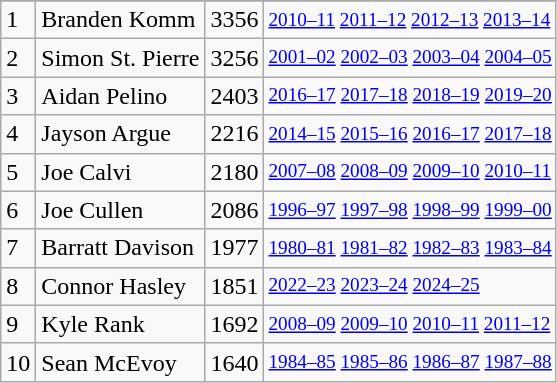<table class="wikitable">
<tr>
</tr>
<tr>
<td>1</td>
<td>Branden Komm</td>
<td>3356</td>
<td style="font-size:80%;"><a href='#'>2010–11</a> <a href='#'>2011–12</a> <a href='#'>2012–13</a> <a href='#'>2013–14</a></td>
</tr>
<tr>
<td>2</td>
<td>Simon St. Pierre</td>
<td>3256</td>
<td style="font-size:80%;"><a href='#'>2001–02</a> <a href='#'>2002–03</a> <a href='#'>2003–04</a> <a href='#'>2004–05</a></td>
</tr>
<tr>
<td>3</td>
<td>Aidan Pelino</td>
<td>2403</td>
<td style="font-size:80%;"><a href='#'>2016–17</a> <a href='#'>2017–18</a> <a href='#'>2018–19</a> <a href='#'>2019–20</a></td>
</tr>
<tr>
<td>4</td>
<td>Jayson Argue</td>
<td>2216</td>
<td style="font-size:80%;"><a href='#'>2014–15</a> <a href='#'>2015–16</a> <a href='#'>2016–17</a> <a href='#'>2017–18</a></td>
</tr>
<tr>
<td>5</td>
<td>Joe Calvi</td>
<td>2180</td>
<td style="font-size:80%;"><a href='#'>2007–08</a> <a href='#'>2008–09</a> <a href='#'>2009–10</a> <a href='#'>2010–11</a></td>
</tr>
<tr>
<td>6</td>
<td>Joe Cullen</td>
<td>2086</td>
<td style="font-size:80%;"><a href='#'>1996–97</a> <a href='#'>1997–98</a> <a href='#'>1998–99</a> <a href='#'>1999–00</a></td>
</tr>
<tr>
<td>7</td>
<td>Barratt Davison</td>
<td>1977</td>
<td style="font-size:80%;"><a href='#'>1980–81</a> <a href='#'>1981–82</a> <a href='#'>1982–83</a> <a href='#'>1983–84</a></td>
</tr>
<tr>
<td>8</td>
<td>Connor Hasley</td>
<td>1851</td>
<td style="font-size:80%;"><a href='#'>2022–23</a> <a href='#'>2023–24</a> <a href='#'>2024–25</a></td>
</tr>
<tr>
<td>9</td>
<td>Kyle Rank</td>
<td>1692</td>
<td style="font-size:80%;"><a href='#'>2008–09</a> <a href='#'>2009–10</a> <a href='#'>2010–11</a> <a href='#'>2011–12</a></td>
</tr>
<tr>
<td>10</td>
<td>Sean McEvoy</td>
<td>1640</td>
<td style="font-size:80%;"><a href='#'>1984–85</a> <a href='#'>1985–86</a> <a href='#'>1986–87</a> <a href='#'>1987–88</a></td>
</tr>
</table>
